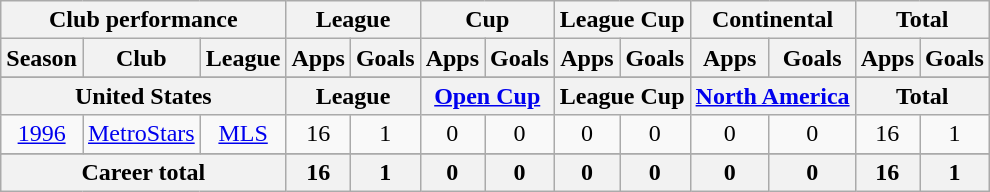<table class="wikitable" style="text-align:center">
<tr>
<th colspan=3>Club performance</th>
<th colspan=2>League</th>
<th colspan=2>Cup</th>
<th colspan=2>League Cup</th>
<th colspan=2>Continental</th>
<th colspan=2>Total</th>
</tr>
<tr>
<th>Season</th>
<th>Club</th>
<th>League</th>
<th>Apps</th>
<th>Goals</th>
<th>Apps</th>
<th>Goals</th>
<th>Apps</th>
<th>Goals</th>
<th>Apps</th>
<th>Goals</th>
<th>Apps</th>
<th>Goals</th>
</tr>
<tr>
</tr>
<tr>
<th colspan=3>United States</th>
<th colspan=2>League</th>
<th colspan=2><a href='#'>Open Cup</a></th>
<th colspan=2>League Cup</th>
<th colspan=2><a href='#'>North America</a></th>
<th colspan=2>Total</th>
</tr>
<tr>
<td><a href='#'>1996</a></td>
<td><a href='#'>MetroStars</a></td>
<td><a href='#'>MLS</a></td>
<td>16</td>
<td>1</td>
<td>0</td>
<td>0</td>
<td>0</td>
<td>0</td>
<td>0</td>
<td>0</td>
<td>16</td>
<td>1</td>
</tr>
<tr>
</tr>
<tr>
<th colspan=3>Career total</th>
<th>16</th>
<th>1</th>
<th>0</th>
<th>0</th>
<th>0</th>
<th>0</th>
<th>0</th>
<th>0</th>
<th>16</th>
<th>1</th>
</tr>
</table>
